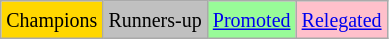<table class="wikitable">
<tr>
<td bgcolor=gold><small>Champions</small></td>
<td bgcolor=silver><small>Runners-up</small></td>
<td bgcolor=palegreen><small><a href='#'>Promoted</a></small></td>
<td bgcolor=pink><small><a href='#'>Relegated</a></small></td>
</tr>
</table>
